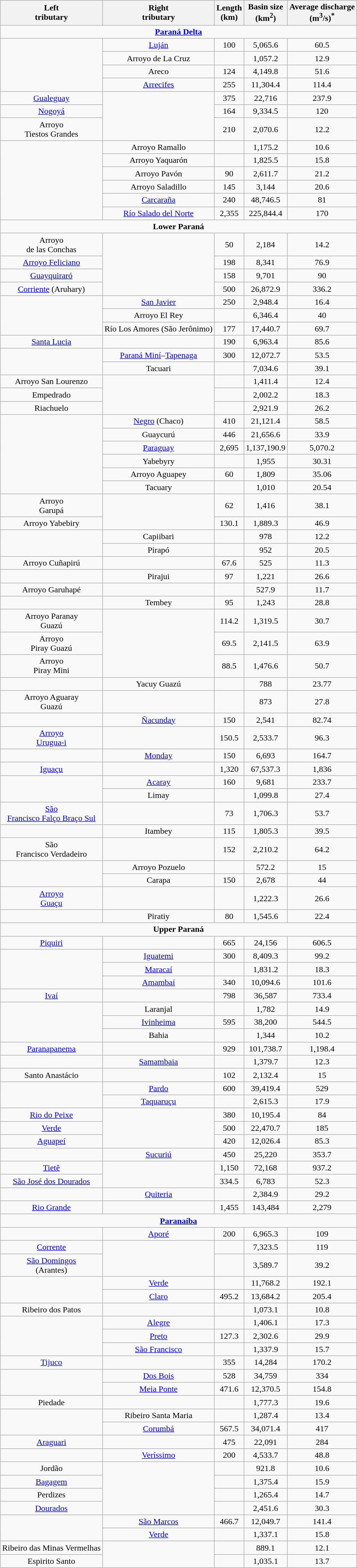<table class="wikitable" style="text-align:center;">
<tr>
<th>Left<br>tributary</th>
<th>Right<br>tributary</th>
<th>Length<br>(km)</th>
<th>Basin size<br>(km<sup>2</sup>)</th>
<th>Average discharge<br>(m<sup>3</sup>/s)<sup>*</sup></th>
</tr>
<tr>
<td colspan="5"><strong><a href='#'>Paraná Delta</a></strong></td>
</tr>
<tr>
<td rowspan="4"></td>
<td><a href='#'>Luján</a></td>
<td>100</td>
<td>5,065.6</td>
<td>60.5</td>
</tr>
<tr>
<td>Arroyo de La Cruz</td>
<td></td>
<td>1,057.2</td>
<td>12.9</td>
</tr>
<tr>
<td>Areco</td>
<td>124</td>
<td>4,149.8</td>
<td>51.6</td>
</tr>
<tr>
<td><a href='#'>Arrecifes</a></td>
<td>255</td>
<td>11,304.4</td>
<td>114.4</td>
</tr>
<tr>
<td><a href='#'>Gualeguay</a></td>
<td rowspan="3"></td>
<td>375</td>
<td>22,716</td>
<td>237.9</td>
</tr>
<tr>
<td><a href='#'>Nogoyá</a></td>
<td>164</td>
<td>9,334.5</td>
<td>120</td>
</tr>
<tr>
<td>Arroyo<br>Tiestos Grandes</td>
<td>210</td>
<td>2,070.6</td>
<td>12.2</td>
</tr>
<tr>
<td rowspan="6"></td>
<td>Arroyo Ramallo</td>
<td></td>
<td>1,175.2</td>
<td>10.6</td>
</tr>
<tr>
<td>Arroyo Yaquarón</td>
<td></td>
<td>1,825.5</td>
<td>15.8</td>
</tr>
<tr>
<td>Arroyo Pavón</td>
<td>90</td>
<td>2,611.7</td>
<td>21.2</td>
</tr>
<tr>
<td>Arroyo Saladillo</td>
<td>145</td>
<td>3,144</td>
<td>20.6</td>
</tr>
<tr>
<td><a href='#'>Carcaraña</a></td>
<td>240</td>
<td>48,746.5</td>
<td>81</td>
</tr>
<tr>
<td><a href='#'>Río Salado del Norte</a></td>
<td>2,355</td>
<td>225,844.4</td>
<td>170</td>
</tr>
<tr>
<td colspan="5"><strong>Lower Paraná</strong></td>
</tr>
<tr>
<td>Arroyo<br>de las Conchas</td>
<td rowspan="4"></td>
<td>50</td>
<td>2,184</td>
<td>14.2</td>
</tr>
<tr>
<td><a href='#'>Arroyo Feliciano</a></td>
<td>198</td>
<td>8,341</td>
<td>76.9</td>
</tr>
<tr>
<td><a href='#'>Guayquiraró</a></td>
<td>158</td>
<td>9,701</td>
<td>90</td>
</tr>
<tr>
<td><a href='#'>Corriente</a> (Aruhary)</td>
<td>500</td>
<td>26,872.9</td>
<td>336.2</td>
</tr>
<tr>
<td rowspan="3"></td>
<td><a href='#'>San Javier</a></td>
<td>250</td>
<td>2,948.4</td>
<td>16.4</td>
</tr>
<tr>
<td>Arroyo El Rey</td>
<td></td>
<td>6,346.4</td>
<td>40</td>
</tr>
<tr>
<td>Río Los Amores (São Jerônimo)</td>
<td>177</td>
<td>17,440.7</td>
<td>69.7</td>
</tr>
<tr>
<td><a href='#'>Santa Lucia</a></td>
<td></td>
<td>190</td>
<td>6,963.4</td>
<td>85.6</td>
</tr>
<tr>
<td rowspan="2"></td>
<td><a href='#'>Paraná Miní</a>–<a href='#'>Tapenaga</a></td>
<td>300</td>
<td>12,072.7</td>
<td>53.5</td>
</tr>
<tr>
<td>Tacuari</td>
<td></td>
<td>7,034.6</td>
<td>39.1</td>
</tr>
<tr>
<td>Arroyo San Lourenzo</td>
<td rowspan="3"></td>
<td></td>
<td>1,411.4</td>
<td>12.4</td>
</tr>
<tr>
<td>Empedrado</td>
<td></td>
<td>2,002.2</td>
<td>18.3</td>
</tr>
<tr>
<td>Riachuelo</td>
<td></td>
<td>2,921.9</td>
<td>26.2</td>
</tr>
<tr>
<td rowspan="6"></td>
<td><a href='#'>Negro</a> (Chaco)</td>
<td>410</td>
<td>21,121.4</td>
<td>58.5</td>
</tr>
<tr>
<td>Guaycurú</td>
<td>446</td>
<td>21,656.6</td>
<td>33.9</td>
</tr>
<tr>
<td><a href='#'>Paraguay</a></td>
<td>2,695</td>
<td>1,137,190.9</td>
<td>5,070.2</td>
</tr>
<tr>
<td>Yabebyry</td>
<td></td>
<td>1,955</td>
<td>30.31</td>
</tr>
<tr>
<td>Arroyo Aguapey</td>
<td>60</td>
<td>1,809</td>
<td>35.06</td>
</tr>
<tr>
<td>Tacuary</td>
<td></td>
<td>1,010</td>
<td>20.54</td>
</tr>
<tr>
<td>Arroyo<br>Garupá</td>
<td rowspan="2"></td>
<td>62</td>
<td>1,416</td>
<td>38.1</td>
</tr>
<tr>
<td>Arroyo Yabebiry</td>
<td>130.1</td>
<td>1,889.3</td>
<td>46.9</td>
</tr>
<tr>
<td rowspan="2"></td>
<td>Capiibari</td>
<td></td>
<td>978</td>
<td>12.2</td>
</tr>
<tr>
<td>Pirapó</td>
<td></td>
<td>952</td>
<td>20.5</td>
</tr>
<tr>
<td>Arroyo Cuñapirú</td>
<td></td>
<td>67.6</td>
<td>525</td>
<td>11.3</td>
</tr>
<tr>
<td></td>
<td>Pirajui</td>
<td>97</td>
<td>1,221</td>
<td>26.6</td>
</tr>
<tr>
<td>Arroyo Garuhapé</td>
<td></td>
<td></td>
<td>527.9</td>
<td>11.7</td>
</tr>
<tr>
<td></td>
<td>Tembey</td>
<td>95</td>
<td>1,243</td>
<td>28.8</td>
</tr>
<tr>
<td>Arroyo Paranay<br>Guazú</td>
<td rowspan="3"></td>
<td>114.2</td>
<td>1,319.5</td>
<td>30.7</td>
</tr>
<tr>
<td>Arroyo<br>Piray
Guazú</td>
<td>69.5</td>
<td>2,141.5</td>
<td>63.9</td>
</tr>
<tr>
<td>Arroyo<br>Piray Mini</td>
<td>88.5</td>
<td>1,476.6</td>
<td>50.7</td>
</tr>
<tr>
<td></td>
<td>Yacuy Guazú</td>
<td></td>
<td>788</td>
<td>23.77</td>
</tr>
<tr>
<td>Arroyo Aguaray<br>Guazú</td>
<td></td>
<td></td>
<td>873</td>
<td>27.8</td>
</tr>
<tr>
<td></td>
<td><a href='#'>Ñacunday</a></td>
<td>150</td>
<td>2,541</td>
<td>82.74</td>
</tr>
<tr>
<td><a href='#'>Arroyo</a><br><a href='#'>Urugua-i</a></td>
<td></td>
<td>150.5</td>
<td>2,533.7</td>
<td>96.3</td>
</tr>
<tr>
<td></td>
<td><a href='#'>Monday</a></td>
<td>150</td>
<td>6,693</td>
<td>164.7</td>
</tr>
<tr>
<td><a href='#'>Iguaçu</a></td>
<td></td>
<td>1,320</td>
<td>67,537.3</td>
<td>1,836</td>
</tr>
<tr>
<td rowspan="2"></td>
<td><a href='#'>Acaray</a></td>
<td>160</td>
<td>9,681</td>
<td>233.7</td>
</tr>
<tr>
<td>Limay</td>
<td></td>
<td>1,099.8</td>
<td>27.4</td>
</tr>
<tr>
<td><a href='#'>São</a><br><a href='#'>Francisco Falço Braço Sul</a></td>
<td></td>
<td>73</td>
<td>1,706.3</td>
<td>53.7</td>
</tr>
<tr>
<td></td>
<td>Itambey</td>
<td>115</td>
<td>1,805.3</td>
<td>39.5</td>
</tr>
<tr>
<td>São<br>Francisco Verdadeiro</td>
<td></td>
<td>152</td>
<td>2,210.2</td>
<td>64.2</td>
</tr>
<tr>
<td rowspan="2"></td>
<td>Arroyo Pozuelo</td>
<td></td>
<td>572.2</td>
<td>15</td>
</tr>
<tr>
<td>Carapa</td>
<td>150</td>
<td>2,678</td>
<td>44</td>
</tr>
<tr>
<td><a href='#'>Arroyo</a><br><a href='#'>Guaçu</a></td>
<td></td>
<td></td>
<td>1,222.3</td>
<td>26.6</td>
</tr>
<tr>
<td></td>
<td>Piratiy</td>
<td>80</td>
<td>1,545.6</td>
<td>22.4</td>
</tr>
<tr>
<td colspan="5"><strong>Upper Paraná</strong></td>
</tr>
<tr>
<td><a href='#'>Piquiri</a></td>
<td></td>
<td>665</td>
<td>24,156</td>
<td>606.5</td>
</tr>
<tr>
<td rowspan="3"></td>
<td><a href='#'>Iguatemi</a></td>
<td>300</td>
<td>8,409.3</td>
<td>99.2</td>
</tr>
<tr>
<td><a href='#'>Maracaí</a></td>
<td></td>
<td>1,831.2</td>
<td>18.3</td>
</tr>
<tr>
<td><a href='#'>Amambaí</a></td>
<td>340</td>
<td>10,094.6</td>
<td>101.6</td>
</tr>
<tr>
<td><a href='#'>Ivaí</a></td>
<td></td>
<td>798</td>
<td>36,587</td>
<td>733.4</td>
</tr>
<tr>
<td rowspan="3"></td>
<td>Laranjal</td>
<td></td>
<td>1,782</td>
<td>14.9</td>
</tr>
<tr>
<td><a href='#'>Ivinheima</a></td>
<td>595</td>
<td>38,200</td>
<td>544.5</td>
</tr>
<tr>
<td>Bahia</td>
<td></td>
<td>1,344</td>
<td>10.2</td>
</tr>
<tr>
<td><a href='#'>Paranapanema</a></td>
<td></td>
<td>929</td>
<td>101,738.7</td>
<td>1,198.4</td>
</tr>
<tr>
<td></td>
<td><a href='#'>Samambaia</a></td>
<td></td>
<td>1,379.7</td>
<td>12.3</td>
</tr>
<tr>
<td>Santo Anastácio</td>
<td></td>
<td>102</td>
<td>2,132.4</td>
<td>15</td>
</tr>
<tr>
<td rowspan="2"></td>
<td><a href='#'>Pardo</a></td>
<td>600</td>
<td>39,419.4</td>
<td>529</td>
</tr>
<tr>
<td><a href='#'>Taquaruçu</a></td>
<td></td>
<td>2,615.3</td>
<td>17.9</td>
</tr>
<tr>
<td><a href='#'>Rio do Peixe</a></td>
<td rowspan="3"></td>
<td>380</td>
<td>10,195.4</td>
<td>84</td>
</tr>
<tr>
<td><a href='#'>Verde</a></td>
<td>500</td>
<td>22,470.7</td>
<td>185</td>
</tr>
<tr>
<td><a href='#'>Aguapeí</a></td>
<td>420</td>
<td>12,026.4</td>
<td>85.3</td>
</tr>
<tr>
<td></td>
<td><a href='#'>Sucuriú</a></td>
<td>450</td>
<td>25,220</td>
<td>353.7</td>
</tr>
<tr>
<td><a href='#'>Tietê</a></td>
<td rowspan="2"></td>
<td>1,150</td>
<td>72,168</td>
<td>937.2</td>
</tr>
<tr>
<td><a href='#'>São José dos Dourados</a></td>
<td>334.5</td>
<td>6,783</td>
<td>52.3</td>
</tr>
<tr>
<td></td>
<td><a href='#'>Quiteria</a></td>
<td></td>
<td>2,384.9</td>
<td>29.2</td>
</tr>
<tr>
<td><a href='#'>Rio Grande</a></td>
<td></td>
<td>1,455</td>
<td>143,484</td>
<td>2,279</td>
</tr>
<tr>
<td colspan="5"><strong><a href='#'>Paranaíba</a></strong></td>
</tr>
<tr>
<td></td>
<td><a href='#'>Aporé</a></td>
<td>200</td>
<td>6,965.3</td>
<td>109</td>
</tr>
<tr>
<td><a href='#'>Corrente</a></td>
<td rowspan="2"></td>
<td></td>
<td>7,323.5</td>
<td>119</td>
</tr>
<tr>
<td><a href='#'>São Domingos</a><br>(Arantes)</td>
<td></td>
<td>3,589.7</td>
<td>39.2</td>
</tr>
<tr>
<td rowspan="2"></td>
<td><a href='#'>Verde</a></td>
<td></td>
<td>11,768.2</td>
<td>192.1</td>
</tr>
<tr>
<td><a href='#'>Claro</a></td>
<td>495.2</td>
<td>13,684.2</td>
<td>205.4</td>
</tr>
<tr>
<td>Ribeiro dos Patos</td>
<td></td>
<td></td>
<td>1,073.1</td>
<td>10.8</td>
</tr>
<tr>
<td rowspan="3"></td>
<td><a href='#'>Alegre</a></td>
<td></td>
<td>1,406.1</td>
<td>17.3</td>
</tr>
<tr>
<td><a href='#'>Preto</a></td>
<td>127.3</td>
<td>2,302.6</td>
<td>29.9</td>
</tr>
<tr>
<td><a href='#'>São Francisco</a></td>
<td></td>
<td>1,337.9</td>
<td>15.7</td>
</tr>
<tr>
<td><a href='#'>Tijuco</a></td>
<td></td>
<td>355</td>
<td>14,284</td>
<td>170.2</td>
</tr>
<tr>
<td rowspan="2"></td>
<td><a href='#'>Dos Bois</a></td>
<td>528</td>
<td>34,759</td>
<td>334</td>
</tr>
<tr>
<td><a href='#'>Meia Ponte</a></td>
<td>471.6</td>
<td>12,370.5</td>
<td>154.8</td>
</tr>
<tr>
<td>Piedade</td>
<td></td>
<td></td>
<td>1,777.3</td>
<td>19.6</td>
</tr>
<tr>
<td rowspan="2"></td>
<td>Ribeiro Santa Maria</td>
<td></td>
<td>1,287.4</td>
<td>13.4</td>
</tr>
<tr>
<td><a href='#'>Corumbá</a></td>
<td>567.5</td>
<td>34,071.4</td>
<td>417</td>
</tr>
<tr>
<td><a href='#'>Araguari</a></td>
<td></td>
<td>475</td>
<td>22,091</td>
<td>284</td>
</tr>
<tr>
<td></td>
<td><a href='#'>Veríssimo</a></td>
<td>200</td>
<td>4,533.7</td>
<td>48.8</td>
</tr>
<tr>
<td>Jordão</td>
<td rowspan="4"></td>
<td></td>
<td>921.8</td>
<td>10.6</td>
</tr>
<tr>
<td><a href='#'>Bagagem</a></td>
<td></td>
<td>1,375.4</td>
<td>15.9</td>
</tr>
<tr>
<td>Perdizes</td>
<td></td>
<td>1,265.4</td>
<td>14.7</td>
</tr>
<tr>
<td><a href='#'>Dourados</a></td>
<td></td>
<td>2,451.6</td>
<td>30.3</td>
</tr>
<tr>
<td rowspan="2"></td>
<td><a href='#'>São Marcos</a></td>
<td>466.7</td>
<td>12,049.7</td>
<td>141.4</td>
</tr>
<tr>
<td><a href='#'>Verde</a></td>
<td></td>
<td>1,337.1</td>
<td>15.8</td>
</tr>
<tr>
<td>Ribeiro das Minas Vermelhas</td>
<td rowspan="2"></td>
<td></td>
<td>889.1</td>
<td>12.1</td>
</tr>
<tr>
<td>Espirito Santo</td>
<td></td>
<td>1,035.1</td>
<td>13.7</td>
</tr>
</table>
